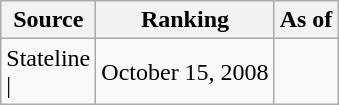<table class="wikitable" style="text-align:center">
<tr>
<th>Source</th>
<th>Ranking</th>
<th>As of</th>
</tr>
<tr>
<td align=left>Stateline<br>| </td>
<td>October 15, 2008</td>
</tr>
</table>
